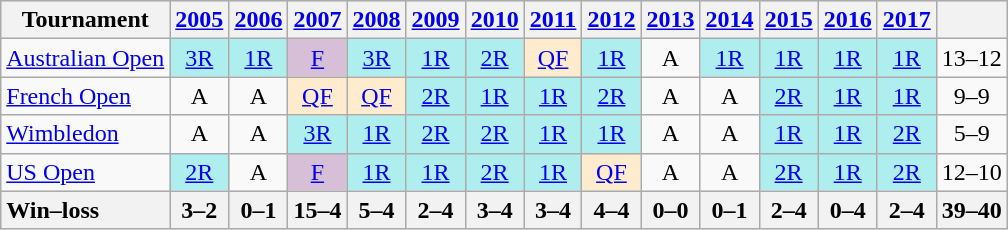<table class="wikitable">
<tr style="background:#efefef;">
<th>Tournament</th>
<th><a href='#'>2005</a></th>
<th><a href='#'>2006</a></th>
<th><a href='#'>2007</a></th>
<th><a href='#'>2008</a></th>
<th><a href='#'>2009</a></th>
<th><a href='#'>2010</a></th>
<th><a href='#'>2011</a></th>
<th><a href='#'>2012</a></th>
<th><a href='#'>2013</a></th>
<th><a href='#'>2014</a></th>
<th><a href='#'>2015</a></th>
<th><a href='#'>2016</a></th>
<th><a href='#'>2017</a></th>
<th></th>
</tr>
<tr>
<td><a href='#'>Australian Open</a></td>
<td style="text-align:center; background:#afeeee;"><a href='#'>3R</a></td>
<td style="text-align:center; background:#afeeee;"><a href='#'>1R</a></td>
<td style="text-align:center; background:thistle;"><a href='#'>F</a></td>
<td style="text-align:center; background:#afeeee;"><a href='#'>3R</a></td>
<td style="text-align:center; background:#afeeee;"><a href='#'>1R</a></td>
<td style="text-align:center; background:#afeeee;"><a href='#'>2R</a></td>
<td style="text-align:center; background:#ffebcd;"><a href='#'>QF</a></td>
<td style="text-align:center; background:#afeeee;"><a href='#'>1R</a></td>
<td style="text-align:center;">A</td>
<td style="text-align:center; background:#afeeee;"><a href='#'>1R</a></td>
<td style="text-align:center; background:#afeeee;"><a href='#'>1R</a></td>
<td style="text-align:center; background:#afeeee;"><a href='#'>1R</a></td>
<td style="text-align:center; background:#afeeee;"><a href='#'>1R</a></td>
<td style="text-align:center;">13–12</td>
</tr>
<tr>
<td><a href='#'>French Open</a></td>
<td style="text-align:center;">A</td>
<td style="text-align:center;">A</td>
<td style="text-align:center; background:#ffebcd;"><a href='#'>QF</a></td>
<td style="text-align:center; background:#ffebcd;"><a href='#'>QF</a></td>
<td style="text-align:center; background:#afeeee;"><a href='#'>2R</a></td>
<td style="text-align:center; background:#afeeee;"><a href='#'>1R</a></td>
<td style="text-align:center; background:#afeeee;"><a href='#'>1R</a></td>
<td style="text-align:center; background:#afeeee;"><a href='#'>2R</a></td>
<td style="text-align:center;">A</td>
<td style="text-align:center;">A</td>
<td style="text-align:center; background:#afeeee;"><a href='#'>2R</a></td>
<td style="text-align:center; background:#afeeee;"><a href='#'>1R</a></td>
<td style="text-align:center; background:#afeeee;"><a href='#'>1R</a></td>
<td style="text-align:center;">9–9</td>
</tr>
<tr>
<td><a href='#'>Wimbledon</a></td>
<td style="text-align:center;">A</td>
<td style="text-align:center;">A</td>
<td style="text-align:center; background:#afeeee;"><a href='#'>3R</a></td>
<td style="text-align:center; background:#afeeee;"><a href='#'>1R</a></td>
<td style="text-align:center; background:#afeeee;"><a href='#'>2R</a></td>
<td style="text-align:center; background:#afeeee;"><a href='#'>2R</a></td>
<td style="text-align:center; background:#afeeee;"><a href='#'>1R</a></td>
<td style="text-align:center; background:#afeeee;"><a href='#'>1R</a></td>
<td style="text-align:center;">A</td>
<td style="text-align:center;">A</td>
<td style="text-align:center; background:#afeeee;"><a href='#'>1R</a></td>
<td style="text-align:center; background:#afeeee;"><a href='#'>1R</a></td>
<td style="text-align:center; background:#afeeee;"><a href='#'>2R</a></td>
<td style="text-align:center;">5–9</td>
</tr>
<tr>
<td><a href='#'>US Open</a></td>
<td style="text-align:center; background:#afeeee;"><a href='#'>2R</a></td>
<td style="text-align:center;">A</td>
<td style="text-align:center; background:thistle;"><a href='#'>F</a></td>
<td style="text-align:center; background:#afeeee;"><a href='#'>1R</a></td>
<td style="text-align:center; background:#afeeee;"><a href='#'>1R</a></td>
<td style="text-align:center; background:#afeeee;"><a href='#'>2R</a></td>
<td style="text-align:center; background:#afeeee;"><a href='#'>1R</a></td>
<td style="text-align:center; background:#ffebcd;"><a href='#'>QF</a></td>
<td style="text-align:center;">A</td>
<td style="text-align:center;">A</td>
<td style="text-align:center; background:#afeeee;"><a href='#'>2R</a></td>
<td style="text-align:center; background:#afeeee;"><a href='#'>1R</a></td>
<td style="text-align:center; background:#afeeee;"><a href='#'>2R</a></td>
<td style="text-align:center;">12–10</td>
</tr>
<tr style="background:#efefef;">
<th style="text-align:left">Win–loss</th>
<th>3–2</th>
<th>0–1</th>
<th>15–4</th>
<th>5–4</th>
<th>2–4</th>
<th>3–4</th>
<th>3–4</th>
<th>4–4</th>
<th>0–0</th>
<th>0–1</th>
<th>2–4</th>
<th>0–4</th>
<th>2–4</th>
<th>39–40</th>
</tr>
</table>
